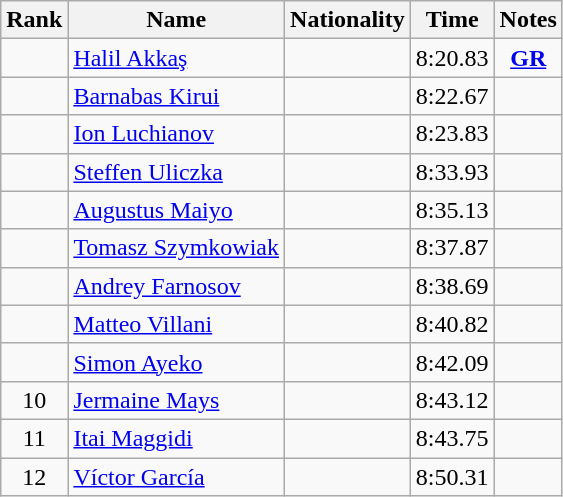<table class="wikitable sortable" style="text-align:center">
<tr>
<th>Rank</th>
<th>Name</th>
<th>Nationality</th>
<th>Time</th>
<th>Notes</th>
</tr>
<tr>
<td></td>
<td align=left><a href='#'>Halil Akkaş</a></td>
<td align=left></td>
<td>8:20.83</td>
<td><strong><a href='#'>GR</a></strong></td>
</tr>
<tr>
<td></td>
<td align=left><a href='#'>Barnabas Kirui</a></td>
<td align=left></td>
<td>8:22.67</td>
<td></td>
</tr>
<tr>
<td></td>
<td align=left><a href='#'>Ion Luchianov</a></td>
<td align=left></td>
<td>8:23.83</td>
<td></td>
</tr>
<tr>
<td></td>
<td align=left><a href='#'>Steffen Uliczka</a></td>
<td align=left></td>
<td>8:33.93</td>
<td></td>
</tr>
<tr>
<td></td>
<td align=left><a href='#'>Augustus Maiyo</a></td>
<td align=left></td>
<td>8:35.13</td>
<td></td>
</tr>
<tr>
<td></td>
<td align=left><a href='#'>Tomasz Szymkowiak</a></td>
<td align=left></td>
<td>8:37.87</td>
<td></td>
</tr>
<tr>
<td></td>
<td align=left><a href='#'>Andrey Farnosov</a></td>
<td align=left></td>
<td>8:38.69</td>
<td></td>
</tr>
<tr>
<td></td>
<td align=left><a href='#'>Matteo Villani</a></td>
<td align=left></td>
<td>8:40.82</td>
<td></td>
</tr>
<tr>
<td></td>
<td align=left><a href='#'>Simon Ayeko</a></td>
<td align=left></td>
<td>8:42.09</td>
<td></td>
</tr>
<tr>
<td>10</td>
<td align=left><a href='#'>Jermaine Mays</a></td>
<td align=left></td>
<td>8:43.12</td>
<td></td>
</tr>
<tr>
<td>11</td>
<td align=left><a href='#'>Itai Maggidi</a></td>
<td align=left></td>
<td>8:43.75</td>
<td></td>
</tr>
<tr>
<td>12</td>
<td align=left><a href='#'>Víctor García</a></td>
<td align=left></td>
<td>8:50.31</td>
<td></td>
</tr>
</table>
